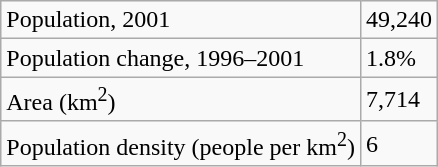<table class="wikitable">
<tr>
<td>Population, 2001</td>
<td>49,240</td>
</tr>
<tr>
<td>Population change, 1996–2001</td>
<td>1.8%</td>
</tr>
<tr>
<td>Area (km<sup>2</sup>)</td>
<td>7,714</td>
</tr>
<tr>
<td>Population density (people per km<sup>2</sup>)</td>
<td>6</td>
</tr>
</table>
